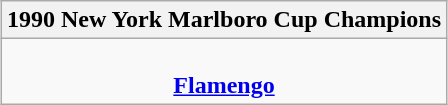<table class=wikitable style="text-align:center; margin:auto">
<tr>
<th>1990 New York Marlboro Cup Champions</th>
</tr>
<tr>
<td><br><strong><a href='#'>Flamengo</a></strong></td>
</tr>
</table>
